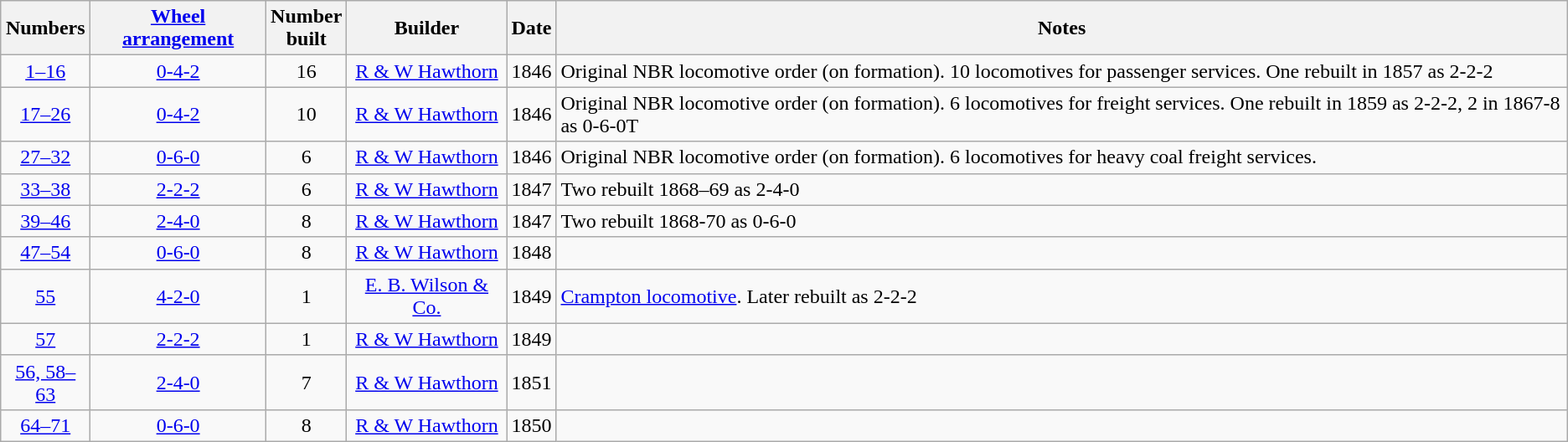<table class="wikitable" style=text-align:center>
<tr>
<th>Numbers</th>
<th><a href='#'>Wheel arrangement</a></th>
<th>Number<br>built</th>
<th>Builder</th>
<th>Date</th>
<th>Notes</th>
</tr>
<tr>
<td><a href='#'>1–16</a></td>
<td><a href='#'>0-4-2</a></td>
<td>16</td>
<td><a href='#'>R & W Hawthorn</a></td>
<td>1846</td>
<td align=left>Original NBR locomotive order (on formation). 10 locomotives for passenger services. One rebuilt in 1857 as 2-2-2</td>
</tr>
<tr>
<td><a href='#'>17–26</a></td>
<td><a href='#'>0-4-2</a></td>
<td>10</td>
<td><a href='#'>R & W Hawthorn</a></td>
<td>1846</td>
<td align=left>Original NBR locomotive order (on formation). 6 locomotives for freight services. One rebuilt in 1859 as 2-2-2, 2 in 1867-8 as 0-6-0T</td>
</tr>
<tr>
<td><a href='#'>27–32</a></td>
<td><a href='#'>0-6-0</a></td>
<td>6</td>
<td><a href='#'>R & W Hawthorn</a></td>
<td>1846</td>
<td align=left>Original NBR locomotive order (on formation). 6 locomotives for heavy coal freight services.</td>
</tr>
<tr>
<td><a href='#'>33–38</a></td>
<td><a href='#'>2-2-2</a></td>
<td>6</td>
<td><a href='#'>R & W Hawthorn</a></td>
<td>1847</td>
<td align=left>Two rebuilt 1868–69 as 2-4-0</td>
</tr>
<tr>
<td><a href='#'>39–46</a></td>
<td><a href='#'>2-4-0</a></td>
<td>8</td>
<td><a href='#'>R & W Hawthorn</a></td>
<td>1847</td>
<td align=left>Two rebuilt 1868-70 as 0-6-0</td>
</tr>
<tr>
<td><a href='#'>47–54</a></td>
<td><a href='#'>0-6-0</a></td>
<td>8</td>
<td><a href='#'>R & W Hawthorn</a></td>
<td>1848</td>
<td align=left></td>
</tr>
<tr>
<td><a href='#'>55</a></td>
<td><a href='#'>4-2-0</a></td>
<td>1</td>
<td><a href='#'>E. B. Wilson & Co.</a></td>
<td>1849</td>
<td align=left><a href='#'>Crampton locomotive</a>. Later rebuilt as 2-2-2</td>
</tr>
<tr>
<td><a href='#'>57</a></td>
<td><a href='#'>2-2-2</a></td>
<td>1</td>
<td><a href='#'>R & W Hawthorn</a></td>
<td>1849</td>
<td></td>
</tr>
<tr>
<td><a href='#'>56, 58–63</a></td>
<td><a href='#'>2-4-0</a></td>
<td>7</td>
<td><a href='#'>R & W Hawthorn</a></td>
<td>1851</td>
<td align=left></td>
</tr>
<tr>
<td><a href='#'>64–71</a></td>
<td><a href='#'>0-6-0</a></td>
<td>8</td>
<td><a href='#'>R & W Hawthorn</a></td>
<td>1850</td>
<td align=left></td>
</tr>
</table>
